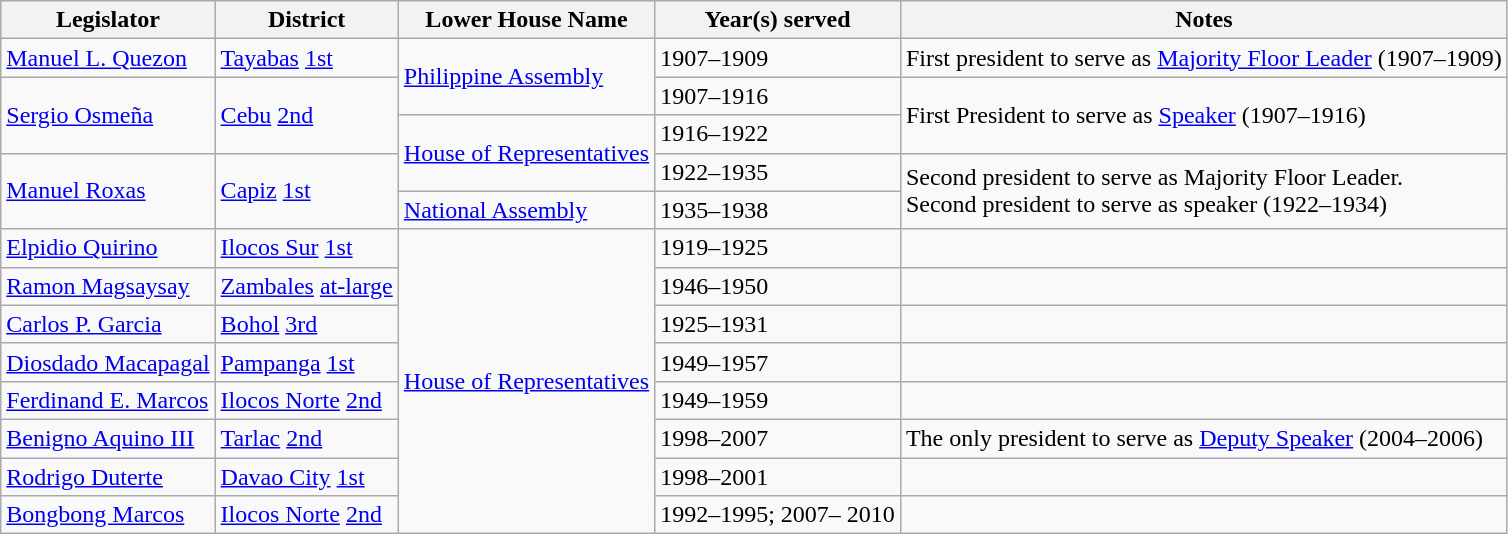<table class="wikitable sortable">
<tr>
<th>Legislator</th>
<th>District</th>
<th>Lower House Name</th>
<th>Year(s) served</th>
<th>Notes</th>
</tr>
<tr>
<td><a href='#'>Manuel L. Quezon</a></td>
<td><a href='#'>Tayabas</a> <a href='#'>1st</a></td>
<td rowspan="2"><a href='#'>Philippine Assembly</a></td>
<td>1907–1909</td>
<td>First president to serve as <a href='#'>Majority Floor Leader</a> (1907–1909)</td>
</tr>
<tr>
<td rowspan="2"><a href='#'>Sergio Osmeña</a></td>
<td rowspan="2"><a href='#'>Cebu</a> <a href='#'>2nd</a></td>
<td>1907–1916</td>
<td rowspan="2">First President to serve as <a href='#'>Speaker</a> (1907–1916)</td>
</tr>
<tr>
<td rowspan="2"><a href='#'>House of Representatives</a></td>
<td>1916–1922</td>
</tr>
<tr>
<td rowspan="2"><a href='#'>Manuel Roxas</a></td>
<td rowspan="2"><a href='#'>Capiz</a> <a href='#'>1st</a></td>
<td>1922–1935</td>
<td rowspan="2">Second president to serve as Majority Floor Leader.<br>Second president to serve as speaker (1922–1934)</td>
</tr>
<tr>
<td><a href='#'>National Assembly</a></td>
<td>1935–1938</td>
</tr>
<tr>
<td><a href='#'>Elpidio Quirino</a></td>
<td><a href='#'>Ilocos Sur</a> <a href='#'>1st</a></td>
<td rowspan="8"><a href='#'>House of Representatives</a></td>
<td>1919–1925</td>
<td></td>
</tr>
<tr>
<td><a href='#'>Ramon Magsaysay</a></td>
<td><a href='#'>Zambales</a> <a href='#'>at-large</a></td>
<td>1946–1950</td>
<td></td>
</tr>
<tr>
<td><a href='#'>Carlos P. Garcia</a></td>
<td><a href='#'>Bohol</a> <a href='#'>3rd</a></td>
<td>1925–1931</td>
<td></td>
</tr>
<tr>
<td><a href='#'>Diosdado Macapagal</a></td>
<td><a href='#'>Pampanga</a> <a href='#'>1st</a></td>
<td>1949–1957</td>
<td></td>
</tr>
<tr>
<td><a href='#'>Ferdinand E. Marcos</a></td>
<td><a href='#'>Ilocos Norte</a> <a href='#'>2nd</a></td>
<td>1949–1959</td>
<td></td>
</tr>
<tr>
<td><a href='#'>Benigno Aquino III</a></td>
<td><a href='#'>Tarlac</a> <a href='#'>2nd</a></td>
<td>1998–2007</td>
<td>The only president to serve as <a href='#'>Deputy Speaker</a> (2004–2006)</td>
</tr>
<tr>
<td><a href='#'>Rodrigo Duterte</a></td>
<td><a href='#'>Davao City</a> <a href='#'>1st</a></td>
<td>1998–2001</td>
<td></td>
</tr>
<tr>
<td><a href='#'>Bongbong Marcos</a></td>
<td><a href='#'>Ilocos Norte</a> <a href='#'>2nd</a></td>
<td>1992–1995; 2007– 2010</td>
<td></td>
</tr>
</table>
